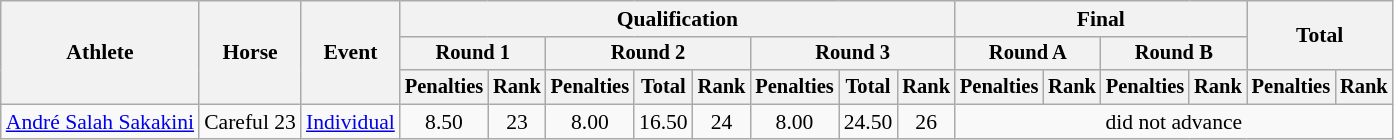<table class=wikitable style=font-size:90%;text-align:center>
<tr>
<th rowspan=3>Athlete</th>
<th rowspan=3>Horse</th>
<th rowspan=3>Event</th>
<th colspan=8>Qualification</th>
<th colspan=4>Final</th>
<th rowspan=2 colspan=2>Total</th>
</tr>
<tr style=font-size:95%>
<th colspan=2>Round 1</th>
<th colspan=3>Round 2</th>
<th colspan=3>Round 3</th>
<th colspan=2>Round A</th>
<th colspan=2>Round B</th>
</tr>
<tr style=font-size:95%>
<th>Penalties</th>
<th>Rank</th>
<th>Penalties</th>
<th>Total</th>
<th>Rank</th>
<th>Penalties</th>
<th>Total</th>
<th>Rank</th>
<th>Penalties</th>
<th>Rank</th>
<th>Penalties</th>
<th>Rank</th>
<th>Penalties</th>
<th>Rank</th>
</tr>
<tr>
<td align=left><a href='#'>André Salah Sakakini</a></td>
<td align=left>Careful 23</td>
<td align=left rowspan=4><a href='#'>Individual</a></td>
<td>8.50</td>
<td>23</td>
<td>8.00</td>
<td>16.50</td>
<td>24</td>
<td>8.00</td>
<td>24.50</td>
<td>26</td>
<td colspan=6>did not advance</td>
</tr>
</table>
